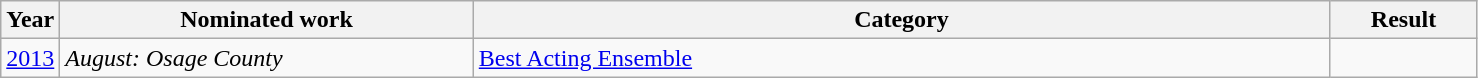<table class=wikitable>
<tr>
<th width=4%>Year</th>
<th width=28%>Nominated work</th>
<th width=58%>Category</th>
<th width=10%>Result</th>
</tr>
<tr>
<td><a href='#'>2013</a></td>
<td><em>August: Osage County</em></td>
<td><a href='#'>Best Acting Ensemble</a></td>
<td></td>
</tr>
</table>
